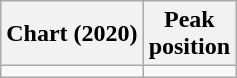<table class="wikitable sortable plainrowheaders" style="text-align:center">
<tr>
<th scope="col">Chart (2020)</th>
<th scope="col">Peak<br>position</th>
</tr>
<tr>
<td></td>
</tr>
</table>
